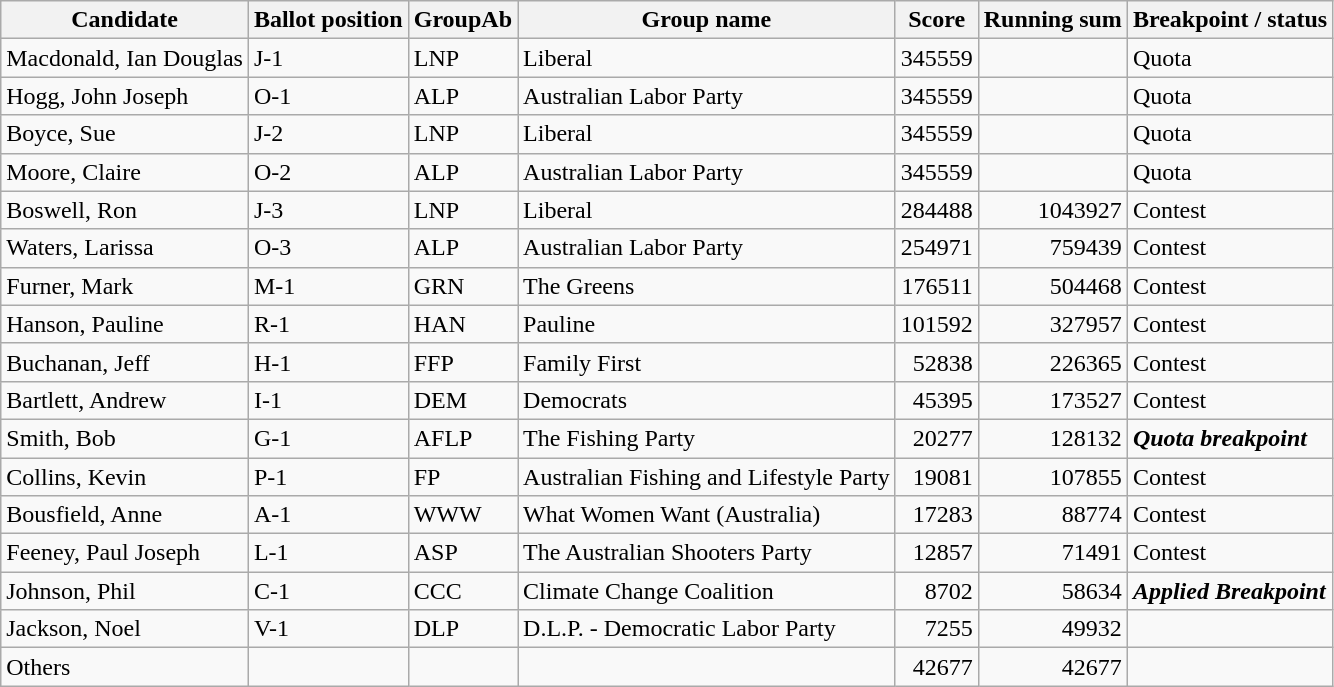<table class="wikitable">
<tr>
<th>Candidate</th>
<th>Ballot position</th>
<th>GroupAb</th>
<th>Group name</th>
<th>Score</th>
<th>Running sum</th>
<th>Breakpoint / status</th>
</tr>
<tr>
<td>Macdonald, Ian Douglas</td>
<td>J-1</td>
<td>LNP</td>
<td>Liberal</td>
<td style="text-align:right">345559</td>
<td></td>
<td>Quota</td>
</tr>
<tr>
<td>Hogg, John Joseph</td>
<td>O-1</td>
<td>ALP</td>
<td>Australian Labor Party</td>
<td style="text-align:right">345559</td>
<td></td>
<td>Quota</td>
</tr>
<tr>
<td>Boyce, Sue</td>
<td>J-2</td>
<td>LNP</td>
<td>Liberal</td>
<td style="text-align:right">345559</td>
<td></td>
<td>Quota</td>
</tr>
<tr>
<td>Moore, Claire</td>
<td>O-2</td>
<td>ALP</td>
<td>Australian Labor Party</td>
<td style="text-align:right">345559</td>
<td></td>
<td>Quota</td>
</tr>
<tr>
<td>Boswell, Ron</td>
<td>J-3</td>
<td>LNP</td>
<td>Liberal</td>
<td style="text-align:right">284488</td>
<td style="text-align:right">1043927</td>
<td>Contest</td>
</tr>
<tr>
<td>Waters, Larissa</td>
<td>O-3</td>
<td>ALP</td>
<td>Australian Labor Party</td>
<td style="text-align:right">254971</td>
<td style="text-align:right">759439</td>
<td>Contest</td>
</tr>
<tr>
<td>Furner, Mark</td>
<td>M-1</td>
<td>GRN</td>
<td>The Greens</td>
<td style="text-align:right">176511</td>
<td style="text-align:right">504468</td>
<td>Contest</td>
</tr>
<tr>
<td>Hanson, Pauline</td>
<td>R-1</td>
<td>HAN</td>
<td>Pauline</td>
<td style="text-align:right">101592</td>
<td style="text-align:right">327957</td>
<td>Contest</td>
</tr>
<tr>
<td>Buchanan, Jeff</td>
<td>H-1</td>
<td>FFP</td>
<td>Family First</td>
<td style="text-align:right">52838</td>
<td style="text-align:right">226365</td>
<td>Contest</td>
</tr>
<tr>
<td>Bartlett, Andrew</td>
<td>I-1</td>
<td>DEM</td>
<td>Democrats</td>
<td style="text-align:right">45395</td>
<td style="text-align:right">173527</td>
<td>Contest</td>
</tr>
<tr>
<td>Smith, Bob</td>
<td>G-1</td>
<td>AFLP</td>
<td>The Fishing Party</td>
<td style="text-align:right">20277</td>
<td style="text-align:right">128132</td>
<td><strong><em>Quota breakpoint</em></strong></td>
</tr>
<tr>
<td>Collins, Kevin</td>
<td>P-1</td>
<td>FP</td>
<td>Australian Fishing and Lifestyle Party</td>
<td style="text-align:right">19081</td>
<td style="text-align:right">107855</td>
<td>Contest</td>
</tr>
<tr>
<td>Bousfield, Anne</td>
<td>A-1</td>
<td>WWW</td>
<td>What Women Want (Australia)</td>
<td style="text-align:right">17283</td>
<td style="text-align:right">88774</td>
<td>Contest</td>
</tr>
<tr>
<td>Feeney, Paul Joseph</td>
<td>L-1</td>
<td>ASP</td>
<td>The Australian Shooters Party</td>
<td style="text-align:right">12857</td>
<td style="text-align:right">71491</td>
<td>Contest</td>
</tr>
<tr>
<td>Johnson, Phil</td>
<td>C-1</td>
<td>CCC</td>
<td>Climate Change Coalition</td>
<td style="text-align:right">8702</td>
<td style="text-align:right">58634</td>
<td><strong><em>Applied Breakpoint</em></strong></td>
</tr>
<tr>
<td>Jackson, Noel</td>
<td>V-1</td>
<td>DLP</td>
<td>D.L.P. - Democratic Labor Party</td>
<td style="text-align:right">7255</td>
<td style="text-align:right">49932</td>
<td></td>
</tr>
<tr>
<td>Others</td>
<td></td>
<td></td>
<td></td>
<td style="text-align:right">42677</td>
<td style="text-align:right">42677</td>
<td></td>
</tr>
</table>
